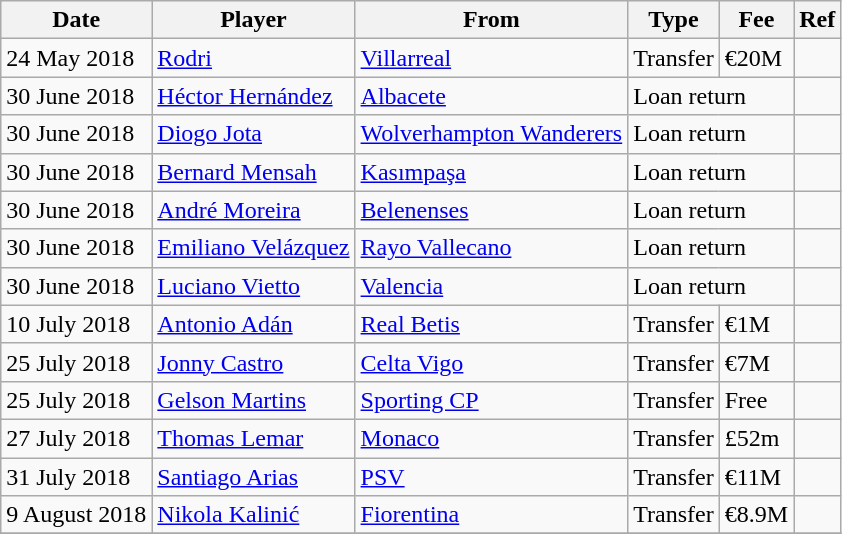<table class="wikitable">
<tr>
<th>Date</th>
<th>Player</th>
<th>From</th>
<th>Type</th>
<th>Fee</th>
<th>Ref</th>
</tr>
<tr>
<td>24 May 2018</td>
<td> <a href='#'>Rodri</a></td>
<td> <a href='#'>Villarreal</a></td>
<td>Transfer</td>
<td>€20M</td>
<td></td>
</tr>
<tr>
<td>30 June 2018</td>
<td> <a href='#'>Héctor Hernández</a></td>
<td> <a href='#'>Albacete</a></td>
<td colspan=2>Loan return</td>
<td></td>
</tr>
<tr>
<td>30 June 2018</td>
<td> <a href='#'>Diogo Jota</a></td>
<td> <a href='#'>Wolverhampton Wanderers</a></td>
<td colspan=2>Loan return</td>
<td></td>
</tr>
<tr>
<td>30 June 2018</td>
<td> <a href='#'>Bernard Mensah</a></td>
<td> <a href='#'>Kasımpaşa</a></td>
<td colspan=2>Loan return</td>
<td></td>
</tr>
<tr>
<td>30 June 2018</td>
<td> <a href='#'>André Moreira</a></td>
<td> <a href='#'>Belenenses</a></td>
<td colspan=2>Loan return</td>
<td></td>
</tr>
<tr>
<td>30 June 2018</td>
<td> <a href='#'>Emiliano Velázquez</a></td>
<td> <a href='#'>Rayo Vallecano</a></td>
<td colspan=2>Loan return</td>
<td></td>
</tr>
<tr>
<td>30 June 2018</td>
<td> <a href='#'>Luciano Vietto</a></td>
<td> <a href='#'>Valencia</a></td>
<td colspan=2>Loan return</td>
<td></td>
</tr>
<tr>
<td>10 July 2018</td>
<td> <a href='#'>Antonio Adán</a></td>
<td> <a href='#'>Real Betis</a></td>
<td>Transfer</td>
<td>€1M</td>
<td></td>
</tr>
<tr>
<td>25 July 2018</td>
<td> <a href='#'>Jonny Castro</a></td>
<td> <a href='#'>Celta Vigo</a></td>
<td>Transfer</td>
<td>€7M</td>
<td></td>
</tr>
<tr>
<td>25 July 2018</td>
<td> <a href='#'>Gelson Martins</a></td>
<td> <a href='#'>Sporting CP</a></td>
<td>Transfer</td>
<td>Free</td>
<td></td>
</tr>
<tr>
<td>27 July 2018</td>
<td> <a href='#'>Thomas Lemar</a></td>
<td> <a href='#'>Monaco</a></td>
<td>Transfer</td>
<td>£52m</td>
<td></td>
</tr>
<tr>
<td>31 July 2018</td>
<td> <a href='#'>Santiago Arias</a></td>
<td> <a href='#'>PSV</a></td>
<td>Transfer</td>
<td>€11M</td>
<td></td>
</tr>
<tr>
<td>9 August 2018</td>
<td> <a href='#'>Nikola Kalinić</a></td>
<td> <a href='#'>Fiorentina</a></td>
<td>Transfer</td>
<td>€8.9M</td>
<td></td>
</tr>
<tr>
</tr>
</table>
